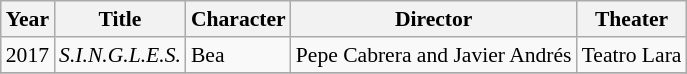<table class="wikitable" style="font-size: 90%;">
<tr>
<th>Year</th>
<th>Title</th>
<th>Character</th>
<th>Director</th>
<th>Theater</th>
</tr>
<tr>
<td>2017</td>
<td><em>S.I.N.G.L.E.S.</em></td>
<td>Bea</td>
<td>Pepe Cabrera and Javier Andrés</td>
<td>Teatro Lara</td>
</tr>
<tr>
</tr>
</table>
